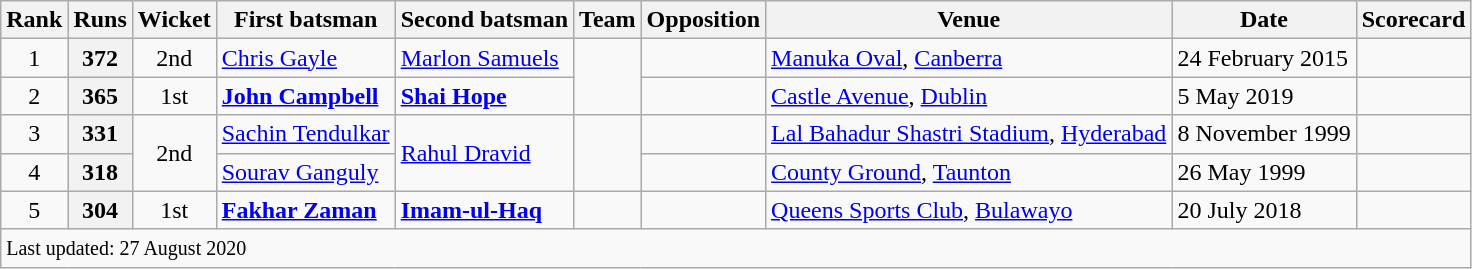<table class="wikitable plainrowheaders sortable">
<tr>
<th scope=col>Rank</th>
<th scope=col>Runs</th>
<th scope=col>Wicket</th>
<th scope=col>First batsman</th>
<th scope=col>Second batsman</th>
<th scope=col>Team</th>
<th scope=col>Opposition</th>
<th scope=col>Venue</th>
<th scope=col>Date</th>
<th scope=col>Scorecard</th>
</tr>
<tr>
<td align=center>1</td>
<th>372</th>
<td align=center>2nd</td>
<td><a href='#'>Chris Gayle</a></td>
<td><a href='#'>Marlon Samuels</a></td>
<td rowspan="2"></td>
<td></td>
<td><a href='#'>Manuka Oval</a>, <a href='#'>Canberra</a></td>
<td>24 February 2015</td>
<td></td>
</tr>
<tr>
<td align=center>2</td>
<th>365</th>
<td align=center>1st</td>
<td><strong><a href='#'>John Campbell</a></strong></td>
<td><strong><a href='#'>Shai Hope</a></strong></td>
<td></td>
<td><a href='#'>Castle Avenue</a>, <a href='#'>Dublin</a></td>
<td>5 May 2019</td>
<td></td>
</tr>
<tr>
<td align=center>3</td>
<th>331</th>
<td align="center" rowspan=2>2nd</td>
<td><a href='#'>Sachin Tendulkar</a></td>
<td rowspan=2><a href='#'>Rahul Dravid</a></td>
<td rowspan=2></td>
<td></td>
<td><a href='#'>Lal Bahadur Shastri Stadium</a>, <a href='#'>Hyderabad</a></td>
<td>8 November 1999</td>
<td></td>
</tr>
<tr>
<td align=center>4</td>
<th>318</th>
<td><a href='#'>Sourav Ganguly</a></td>
<td></td>
<td><a href='#'>County Ground</a>, <a href='#'>Taunton</a></td>
<td>26 May 1999</td>
<td></td>
</tr>
<tr>
<td align=center>5</td>
<th>304</th>
<td align="center">1st</td>
<td><strong><a href='#'>Fakhar Zaman</a></strong></td>
<td><strong><a href='#'>Imam-ul-Haq</a></strong></td>
<td></td>
<td></td>
<td><a href='#'>Queens Sports Club</a>, <a href='#'>Bulawayo</a></td>
<td>20 July 2018</td>
<td></td>
</tr>
<tr class=sortbottom>
<td colspan="10"><small>Last updated: 27 August 2020</small></td>
</tr>
</table>
